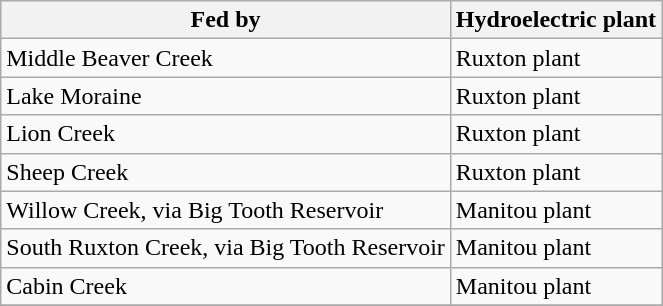<table class="wikitable">
<tr>
<th>Fed by</th>
<th>Hydroelectric plant</th>
</tr>
<tr>
<td>Middle Beaver Creek</td>
<td>Ruxton plant</td>
</tr>
<tr>
<td>Lake Moraine</td>
<td>Ruxton plant</td>
</tr>
<tr>
<td>Lion Creek</td>
<td>Ruxton plant</td>
</tr>
<tr>
<td>Sheep Creek</td>
<td>Ruxton plant</td>
</tr>
<tr>
<td>Willow Creek, via Big Tooth Reservoir</td>
<td>Manitou plant</td>
</tr>
<tr>
<td>South Ruxton Creek, via Big Tooth Reservoir</td>
<td>Manitou plant</td>
</tr>
<tr>
<td>Cabin Creek</td>
<td>Manitou plant</td>
</tr>
<tr>
</tr>
</table>
